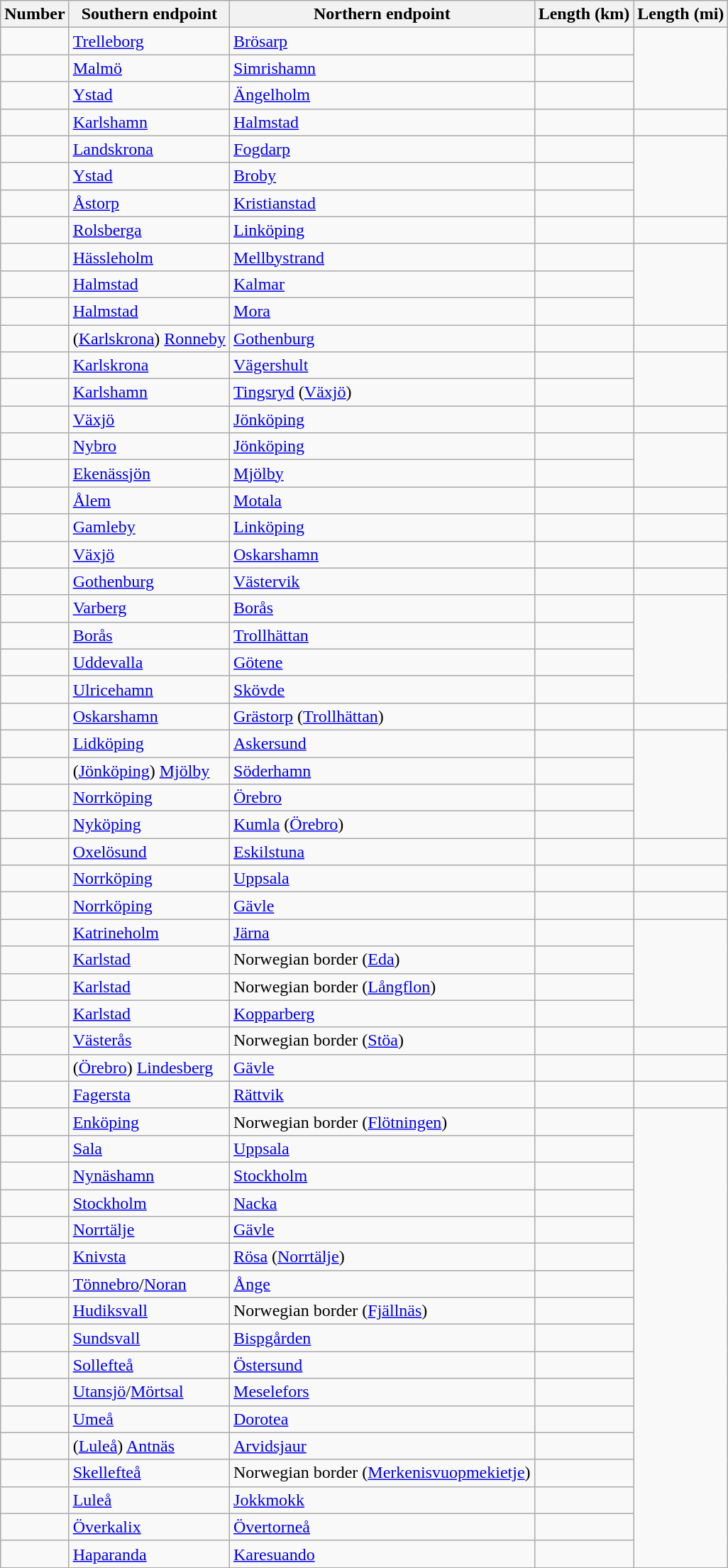<table class="wikitable">
<tr>
<th>Number</th>
<th>Southern endpoint</th>
<th>Northern endpoint</th>
<th>Length (km)</th>
<th>Length (mi)</th>
</tr>
<tr>
<td></td>
<td><a href='#'>Trelleborg</a></td>
<td><a href='#'>Brösarp</a></td>
<td></td>
</tr>
<tr>
<td></td>
<td><a href='#'>Malmö</a></td>
<td><a href='#'>Simrishamn</a></td>
<td></td>
</tr>
<tr>
<td></td>
<td><a href='#'>Ystad</a></td>
<td><a href='#'>Ängelholm</a></td>
<td></td>
</tr>
<tr>
<td></td>
<td><a href='#'>Karlshamn</a></td>
<td><a href='#'>Halmstad</a></td>
<td></td>
<td></td>
</tr>
<tr>
<td></td>
<td><a href='#'>Landskrona</a></td>
<td><a href='#'>Fogdarp</a></td>
<td></td>
</tr>
<tr>
<td></td>
<td><a href='#'>Ystad</a></td>
<td><a href='#'>Broby</a></td>
<td></td>
</tr>
<tr>
<td></td>
<td><a href='#'>Åstorp</a></td>
<td><a href='#'>Kristianstad</a></td>
<td></td>
</tr>
<tr>
<td></td>
<td><a href='#'>Rolsberga</a></td>
<td><a href='#'>Linköping</a></td>
<td></td>
<td></td>
</tr>
<tr>
<td></td>
<td><a href='#'>Hässleholm</a></td>
<td><a href='#'>Mellbystrand</a></td>
<td></td>
</tr>
<tr>
<td></td>
<td><a href='#'>Halmstad</a></td>
<td><a href='#'>Kalmar</a></td>
<td></td>
</tr>
<tr>
<td></td>
<td><a href='#'>Halmstad</a></td>
<td><a href='#'>Mora</a></td>
<td></td>
</tr>
<tr>
<td></td>
<td>(<a href='#'>Karlskrona</a>) <a href='#'>Ronneby</a></td>
<td><a href='#'>Gothenburg</a></td>
<td></td>
<td></td>
</tr>
<tr>
<td></td>
<td><a href='#'>Karlskrona</a></td>
<td><a href='#'>Vägershult</a></td>
<td></td>
</tr>
<tr>
<td></td>
<td><a href='#'>Karlshamn</a></td>
<td><a href='#'>Tingsryd</a> (<a href='#'>Växjö</a>)</td>
<td></td>
</tr>
<tr>
<td></td>
<td><a href='#'>Växjö</a></td>
<td><a href='#'>Jönköping</a></td>
<td></td>
<td></td>
</tr>
<tr>
<td></td>
<td><a href='#'>Nybro</a></td>
<td><a href='#'>Jönköping</a></td>
<td></td>
</tr>
<tr>
<td></td>
<td><a href='#'>Ekenässjön</a></td>
<td><a href='#'>Mjölby</a></td>
<td></td>
</tr>
<tr>
<td></td>
<td><a href='#'>Ålem</a></td>
<td><a href='#'>Motala</a></td>
<td></td>
<td></td>
</tr>
<tr>
<td></td>
<td><a href='#'>Gamleby</a></td>
<td><a href='#'>Linköping</a></td>
<td></td>
</tr>
<tr>
<td></td>
<td><a href='#'>Växjö</a></td>
<td><a href='#'>Oskarshamn</a></td>
<td></td>
<td></td>
</tr>
<tr>
<td></td>
<td><a href='#'>Gothenburg</a></td>
<td><a href='#'>Västervik</a></td>
<td></td>
<td></td>
</tr>
<tr>
<td></td>
<td><a href='#'>Varberg</a></td>
<td><a href='#'>Borås</a></td>
<td></td>
</tr>
<tr>
<td></td>
<td><a href='#'>Borås</a></td>
<td><a href='#'>Trollhättan</a></td>
<td></td>
</tr>
<tr>
<td></td>
<td><a href='#'>Uddevalla</a></td>
<td><a href='#'>Götene</a></td>
<td></td>
</tr>
<tr>
<td></td>
<td><a href='#'>Ulricehamn</a></td>
<td><a href='#'>Skövde</a></td>
<td></td>
</tr>
<tr>
<td></td>
<td><a href='#'>Oskarshamn</a></td>
<td><a href='#'>Grästorp</a> (<a href='#'>Trollhättan</a>)</td>
<td></td>
<td></td>
</tr>
<tr>
<td></td>
<td><a href='#'>Lidköping</a></td>
<td><a href='#'>Askersund</a></td>
<td></td>
</tr>
<tr>
<td></td>
<td>(<a href='#'>Jönköping</a>) <a href='#'>Mjölby</a></td>
<td><a href='#'>Söderhamn</a></td>
<td></td>
</tr>
<tr>
<td></td>
<td><a href='#'>Norrköping</a></td>
<td><a href='#'>Örebro</a></td>
<td></td>
</tr>
<tr>
<td></td>
<td><a href='#'>Nyköping</a></td>
<td><a href='#'>Kumla</a> (<a href='#'>Örebro</a>)</td>
<td></td>
</tr>
<tr>
<td></td>
<td><a href='#'>Oxelösund</a></td>
<td><a href='#'>Eskilstuna</a></td>
<td></td>
<td></td>
</tr>
<tr>
<td></td>
<td><a href='#'>Norrköping</a></td>
<td><a href='#'>Uppsala</a></td>
<td></td>
</tr>
<tr>
<td></td>
<td><a href='#'>Norrköping</a></td>
<td><a href='#'>Gävle</a></td>
<td></td>
<td></td>
</tr>
<tr>
<td></td>
<td><a href='#'>Katrineholm</a></td>
<td><a href='#'>Järna</a></td>
<td></td>
</tr>
<tr>
<td></td>
<td><a href='#'>Karlstad</a></td>
<td>Norwegian border (<a href='#'>Eda</a>)</td>
<td></td>
</tr>
<tr>
<td></td>
<td><a href='#'>Karlstad</a></td>
<td>Norwegian border (<a href='#'>Långflon</a>)</td>
<td></td>
</tr>
<tr>
<td></td>
<td><a href='#'>Karlstad</a></td>
<td><a href='#'>Kopparberg</a></td>
<td></td>
</tr>
<tr>
<td></td>
<td><a href='#'>Västerås</a></td>
<td>Norwegian border (<a href='#'>Stöa</a>)</td>
<td></td>
<td></td>
</tr>
<tr>
<td></td>
<td>(<a href='#'>Örebro</a>) <a href='#'>Lindesberg</a></td>
<td><a href='#'>Gävle</a></td>
<td></td>
</tr>
<tr>
<td></td>
<td><a href='#'>Fagersta</a></td>
<td><a href='#'>Rättvik</a></td>
<td></td>
<td></td>
</tr>
<tr>
<td></td>
<td><a href='#'>Enköping</a></td>
<td>Norwegian border (<a href='#'>Flötningen</a>)</td>
<td></td>
</tr>
<tr>
<td></td>
<td><a href='#'>Sala</a></td>
<td><a href='#'>Uppsala</a></td>
<td></td>
</tr>
<tr>
<td></td>
<td><a href='#'>Nynäshamn</a></td>
<td><a href='#'>Stockholm</a></td>
<td></td>
</tr>
<tr>
<td></td>
<td><a href='#'>Stockholm</a></td>
<td><a href='#'>Nacka</a></td>
<td></td>
</tr>
<tr>
<td></td>
<td><a href='#'>Norrtälje</a></td>
<td><a href='#'>Gävle</a></td>
<td></td>
</tr>
<tr>
<td></td>
<td><a href='#'>Knivsta</a></td>
<td><a href='#'>Rösa</a> (<a href='#'>Norrtälje</a>)</td>
<td></td>
</tr>
<tr>
<td></td>
<td><a href='#'>Tönnebro</a>/<a href='#'>Noran</a></td>
<td><a href='#'>Ånge</a></td>
<td></td>
</tr>
<tr>
<td></td>
<td><a href='#'>Hudiksvall</a></td>
<td>Norwegian border (<a href='#'>Fjällnäs</a>)</td>
<td></td>
</tr>
<tr>
<td></td>
<td><a href='#'>Sundsvall</a></td>
<td><a href='#'>Bispgården</a></td>
<td></td>
</tr>
<tr>
<td></td>
<td><a href='#'>Sollefteå</a></td>
<td><a href='#'>Östersund</a></td>
<td></td>
</tr>
<tr>
<td></td>
<td><a href='#'>Utansjö</a>/<a href='#'>Mörtsal</a></td>
<td><a href='#'>Meselefors</a></td>
<td></td>
</tr>
<tr>
<td></td>
<td><a href='#'>Umeå</a></td>
<td><a href='#'>Dorotea</a></td>
<td></td>
</tr>
<tr>
<td></td>
<td>(<a href='#'>Luleå</a>)  <a href='#'>Antnäs</a></td>
<td><a href='#'>Arvidsjaur</a></td>
<td></td>
</tr>
<tr>
<td></td>
<td><a href='#'>Skellefteå</a></td>
<td>Norwegian border (<a href='#'>Merkenisvuopmekietje</a>)</td>
<td></td>
</tr>
<tr>
<td></td>
<td><a href='#'>Luleå</a></td>
<td><a href='#'>Jokkmokk</a></td>
<td></td>
</tr>
<tr>
<td></td>
<td><a href='#'>Överkalix</a></td>
<td><a href='#'>Övertorneå</a></td>
<td></td>
</tr>
<tr>
<td></td>
<td><a href='#'>Haparanda</a></td>
<td><a href='#'>Karesuando</a></td>
<td></td>
</tr>
</table>
